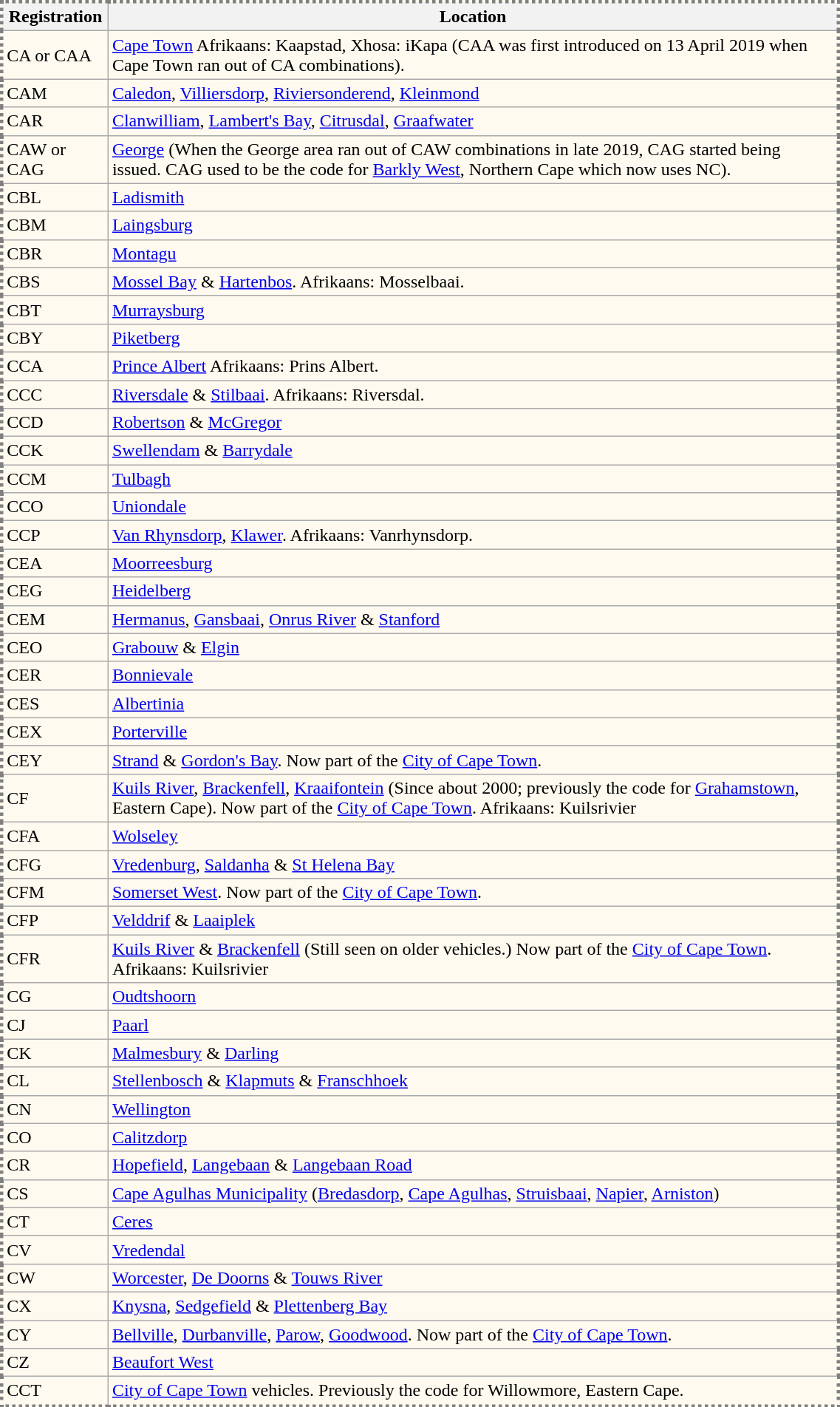<table class="wikitable sortable collapsible"  style="width:60%; background:#fffaef; border:dotted gray;">
<tr>
<th>Registration</th>
<th>Location</th>
</tr>
<tr>
<td>CA or CAA</td>
<td><a href='#'>Cape Town</a> Afrikaans: Kaapstad, Xhosa: iKapa (CAA was first introduced on 13 April 2019 when Cape Town ran out of CA combinations).</td>
</tr>
<tr>
<td>CAM</td>
<td><a href='#'>Caledon</a>, <a href='#'>Villiersdorp</a>, <a href='#'>Riviersonderend</a>, <a href='#'>Kleinmond</a></td>
</tr>
<tr>
<td>CAR</td>
<td><a href='#'>Clanwilliam</a>, <a href='#'>Lambert's Bay</a>, <a href='#'>Citrusdal</a>, <a href='#'>Graafwater</a></td>
</tr>
<tr>
<td>CAW or CAG</td>
<td><a href='#'>George</a> (When the George area ran out of CAW combinations in late 2019, CAG started being issued. CAG used to be the code for <a href='#'>Barkly West</a>, Northern Cape which now uses NC).</td>
</tr>
<tr>
<td>CBL</td>
<td><a href='#'>Ladismith</a></td>
</tr>
<tr>
<td>CBM</td>
<td><a href='#'>Laingsburg</a></td>
</tr>
<tr>
<td>CBR</td>
<td><a href='#'>Montagu</a></td>
</tr>
<tr>
<td>CBS</td>
<td><a href='#'>Mossel Bay</a> & <a href='#'>Hartenbos</a>. Afrikaans: Mosselbaai.</td>
</tr>
<tr>
<td>CBT</td>
<td><a href='#'>Murraysburg</a></td>
</tr>
<tr>
<td>CBY</td>
<td><a href='#'>Piketberg</a></td>
</tr>
<tr>
<td>CCA</td>
<td><a href='#'>Prince Albert</a> Afrikaans: Prins Albert.</td>
</tr>
<tr>
<td>CCC</td>
<td><a href='#'>Riversdale</a> & <a href='#'>Stilbaai</a>. Afrikaans: Riversdal.</td>
</tr>
<tr>
<td>CCD</td>
<td><a href='#'>Robertson</a> & <a href='#'>McGregor</a></td>
</tr>
<tr>
<td>CCK</td>
<td><a href='#'>Swellendam</a> & <a href='#'>Barrydale</a></td>
</tr>
<tr>
<td>CCM</td>
<td><a href='#'>Tulbagh</a></td>
</tr>
<tr>
<td>CCO</td>
<td><a href='#'>Uniondale</a></td>
</tr>
<tr>
<td>CCP</td>
<td><a href='#'>Van Rhynsdorp</a>, <a href='#'>Klawer</a>. Afrikaans: Vanrhynsdorp.</td>
</tr>
<tr>
<td>CEA</td>
<td><a href='#'>Moorreesburg</a></td>
</tr>
<tr>
<td>CEG</td>
<td><a href='#'>Heidelberg</a></td>
</tr>
<tr>
<td>CEM</td>
<td><a href='#'>Hermanus</a>, <a href='#'>Gansbaai</a>, <a href='#'>Onrus River</a> & <a href='#'>Stanford</a></td>
</tr>
<tr>
<td>CEO</td>
<td><a href='#'>Grabouw</a> & <a href='#'>Elgin</a></td>
</tr>
<tr>
<td>CER</td>
<td><a href='#'>Bonnievale</a></td>
</tr>
<tr>
<td>CES</td>
<td><a href='#'>Albertinia</a></td>
</tr>
<tr>
<td>CEX</td>
<td><a href='#'>Porterville</a></td>
</tr>
<tr>
<td>CEY</td>
<td><a href='#'>Strand</a> & <a href='#'>Gordon's Bay</a>. Now part of the <a href='#'>City of Cape Town</a>.</td>
</tr>
<tr>
<td>CF</td>
<td><a href='#'>Kuils River</a>, <a href='#'>Brackenfell</a>, <a href='#'>Kraaifontein</a> (Since about 2000; previously the code for <a href='#'>Grahamstown</a>, Eastern Cape). Now part of the <a href='#'>City of Cape Town</a>. Afrikaans: Kuilsrivier</td>
</tr>
<tr>
<td>CFA</td>
<td><a href='#'>Wolseley</a></td>
</tr>
<tr>
<td>CFG</td>
<td><a href='#'>Vredenburg</a>, <a href='#'>Saldanha</a> & <a href='#'>St Helena Bay</a></td>
</tr>
<tr>
<td>CFM</td>
<td><a href='#'>Somerset West</a>. Now part of the <a href='#'>City of Cape Town</a>.</td>
</tr>
<tr>
<td>CFP</td>
<td><a href='#'>Velddrif</a> & <a href='#'>Laaiplek</a></td>
</tr>
<tr>
<td>CFR</td>
<td><a href='#'>Kuils River</a> & <a href='#'>Brackenfell</a> (Still seen on older vehicles.) Now part of the <a href='#'>City of Cape Town</a>.<br>Afrikaans: Kuilsrivier</td>
</tr>
<tr>
<td>CG</td>
<td><a href='#'>Oudtshoorn</a></td>
</tr>
<tr>
<td>CJ</td>
<td><a href='#'>Paarl</a></td>
</tr>
<tr>
<td>CK</td>
<td><a href='#'>Malmesbury</a> & <a href='#'>Darling</a></td>
</tr>
<tr>
<td>CL</td>
<td><a href='#'>Stellenbosch</a> & <a href='#'>Klapmuts</a> & <a href='#'>Franschhoek</a></td>
</tr>
<tr>
<td>CN</td>
<td><a href='#'>Wellington</a></td>
</tr>
<tr>
<td>CO</td>
<td><a href='#'>Calitzdorp</a></td>
</tr>
<tr>
<td>CR</td>
<td><a href='#'>Hopefield</a>, <a href='#'>Langebaan</a> & <a href='#'>Langebaan Road</a></td>
</tr>
<tr>
<td>CS</td>
<td><a href='#'>Cape Agulhas Municipality</a> (<a href='#'>Bredasdorp</a>, <a href='#'>Cape Agulhas</a>, <a href='#'>Struisbaai</a>, <a href='#'>Napier</a>, <a href='#'>Arniston</a>)</td>
</tr>
<tr>
<td>CT</td>
<td><a href='#'>Ceres</a></td>
</tr>
<tr>
<td>CV</td>
<td><a href='#'>Vredendal</a></td>
</tr>
<tr>
<td>CW</td>
<td><a href='#'>Worcester</a>, <a href='#'>De Doorns</a> & <a href='#'>Touws River</a></td>
</tr>
<tr>
<td>CX</td>
<td><a href='#'>Knysna</a>, <a href='#'>Sedgefield</a> & <a href='#'>Plettenberg Bay</a></td>
</tr>
<tr>
<td>CY</td>
<td><a href='#'>Bellville</a>, <a href='#'>Durbanville</a>, <a href='#'>Parow</a>, <a href='#'>Goodwood</a>. Now part of the <a href='#'>City of Cape Town</a>.</td>
</tr>
<tr>
<td>CZ</td>
<td><a href='#'>Beaufort West</a></td>
</tr>
<tr>
<td>CCT</td>
<td><a href='#'>City of Cape Town</a> vehicles. Previously the code for Willowmore, Eastern Cape.</td>
</tr>
</table>
